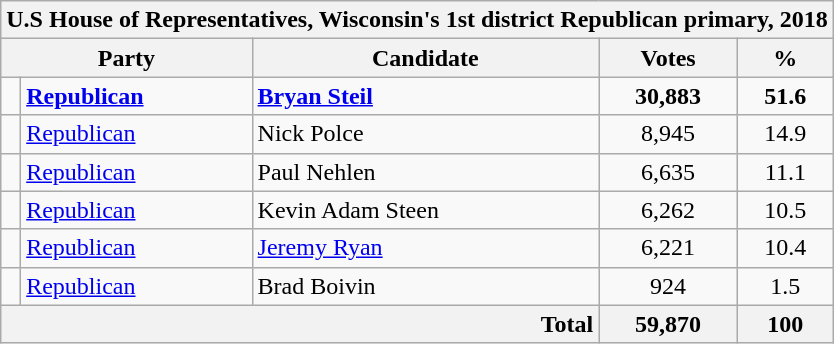<table class="wikitable">
<tr>
<th colspan=5>U.S House of Representatives, Wisconsin's 1st district Republican primary, 2018</th>
</tr>
<tr>
<th colspan=2><strong>Party</strong></th>
<th><strong>Candidate</strong></th>
<th><strong>Votes</strong></th>
<th><strong>%</strong></th>
</tr>
<tr>
<td></td>
<td><strong><a href='#'>Republican</a></strong></td>
<td><strong><a href='#'>Bryan Steil</a></strong></td>
<td align=center><strong>30,883</strong></td>
<td align=center><strong>51.6</strong></td>
</tr>
<tr>
<td></td>
<td><a href='#'>Republican</a></td>
<td>Nick Polce</td>
<td align=center>8,945</td>
<td align=center>14.9</td>
</tr>
<tr>
<td></td>
<td><a href='#'>Republican</a></td>
<td>Paul Nehlen</td>
<td align=center>6,635</td>
<td align=center>11.1</td>
</tr>
<tr>
<td></td>
<td><a href='#'>Republican</a></td>
<td>Kevin Adam Steen</td>
<td align=center>6,262</td>
<td align=center>10.5</td>
</tr>
<tr>
<td></td>
<td><a href='#'>Republican</a></td>
<td><a href='#'>Jeremy Ryan</a></td>
<td align=center>6,221</td>
<td align=center>10.4</td>
</tr>
<tr>
<td></td>
<td><a href='#'>Republican</a></td>
<td>Brad Boivin</td>
<td align=center>924</td>
<td align=center>1.5</td>
</tr>
<tr>
<th colspan=3; style="text-align:right;">Total</th>
<th align=center>59,870</th>
<th align=center>100</th>
</tr>
</table>
